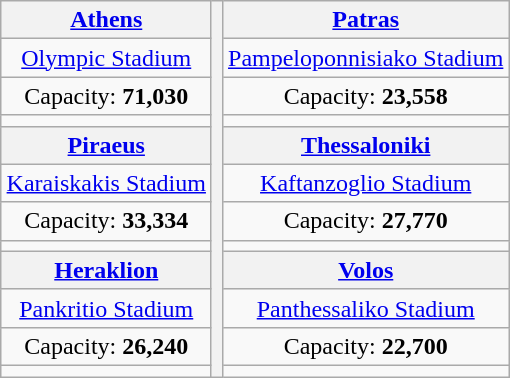<table class="wikitable" style="text-align:center; margin-left:auto; margin-right:auto;">
<tr>
<th><a href='#'>Athens</a></th>
<th rowspan=12 colspan=2></th>
<th><a href='#'>Patras</a></th>
</tr>
<tr>
<td><a href='#'>Olympic Stadium</a></td>
<td><a href='#'>Pampeloponnisiako Stadium</a></td>
</tr>
<tr>
<td>Capacity: <strong>71,030</strong></td>
<td>Capacity: <strong>23,558</strong></td>
</tr>
<tr>
<td></td>
<td></td>
</tr>
<tr>
<th><a href='#'>Piraeus</a></th>
<th><a href='#'>Thessaloniki</a></th>
</tr>
<tr>
<td><a href='#'>Karaiskakis Stadium</a></td>
<td><a href='#'>Kaftanzoglio Stadium</a></td>
</tr>
<tr>
<td>Capacity: <strong>33,334</strong></td>
<td>Capacity: <strong>27,770</strong></td>
</tr>
<tr>
<td></td>
<td></td>
</tr>
<tr>
<th><a href='#'>Heraklion</a></th>
<th><a href='#'>Volos</a></th>
</tr>
<tr>
<td><a href='#'>Pankritio Stadium</a></td>
<td><a href='#'>Panthessaliko Stadium</a></td>
</tr>
<tr>
<td>Capacity: <strong>26,240</strong></td>
<td>Capacity: <strong>22,700</strong></td>
</tr>
<tr>
<td></td>
<td></td>
</tr>
</table>
